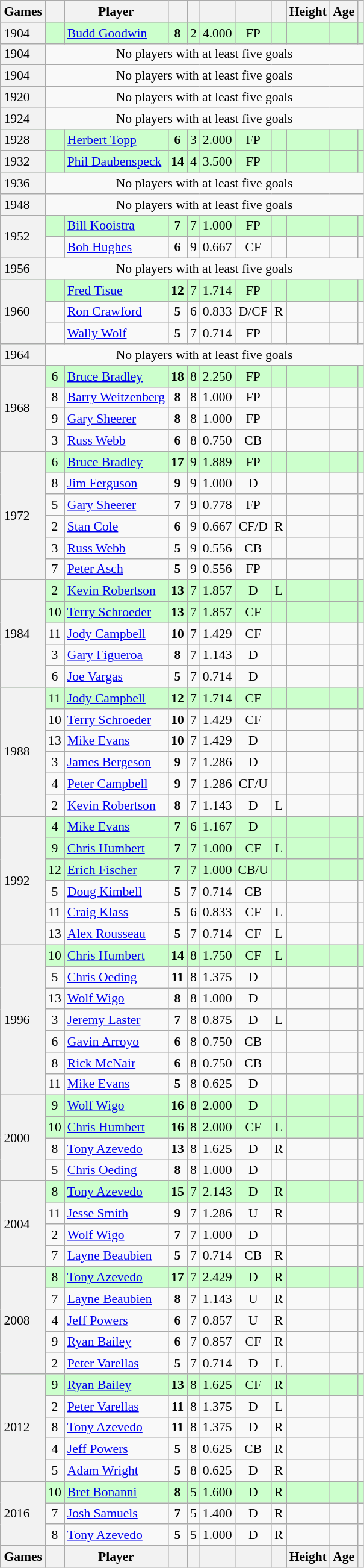<table class="wikitable sortable" style="text-align: center; font-size: 90%; margin-left: 1em;">
<tr>
<th>Games</th>
<th></th>
<th>Player</th>
<th></th>
<th></th>
<th></th>
<th></th>
<th></th>
<th>Height</th>
<th>Age</th>
<th></th>
</tr>
<tr style="background: #cfc;">
<td style="background: #f2f2f2; text-align: left;">1904 </td>
<td></td>
<td style="text-align: left;" data-sort-value="Goodwin, Budd"><a href='#'>Budd Goodwin</a></td>
<td><strong>8</strong></td>
<td>2</td>
<td>4.000</td>
<td>FP</td>
<td></td>
<td style="text-align: left;"></td>
<td></td>
<td style="text-align: left;"></td>
</tr>
<tr>
<td style="background: #f2f2f2; text-align: left;">1904 </td>
<td colspan="10">No players with at least five goals</td>
</tr>
<tr>
<td style="background: #f2f2f2; text-align: left;">1904 </td>
<td colspan="10">No players with at least five goals</td>
</tr>
<tr>
<td style="background: #f2f2f2; text-align: left;">1920</td>
<td colspan="10">No players with at least five goals</td>
</tr>
<tr>
<td style="background: #f2f2f2; text-align: left;">1924 </td>
<td colspan="10">No players with at least five goals</td>
</tr>
<tr style="background: #cfc;">
<td style="background: #f2f2f2; text-align: left;">1928</td>
<td></td>
<td style="text-align: left;" data-sort-value="Topp, Herbert"><a href='#'>Herbert Topp</a></td>
<td><strong>6</strong></td>
<td>3</td>
<td>2.000</td>
<td>FP</td>
<td></td>
<td style="text-align: left;"></td>
<td></td>
<td style="text-align: left;"></td>
</tr>
<tr style="background: #cfc;">
<td style="background: #f2f2f2; text-align: left;">1932 </td>
<td></td>
<td style="text-align: left;" data-sort-value="Daubenspeck, Phil"><a href='#'>Phil Daubenspeck</a></td>
<td><strong>14</strong></td>
<td>4</td>
<td>3.500</td>
<td>FP</td>
<td></td>
<td style="text-align: left;"></td>
<td></td>
<td style="text-align: left;"></td>
</tr>
<tr>
<td style="background: #f2f2f2; text-align: left;">1936</td>
<td colspan="10">No players with at least five goals</td>
</tr>
<tr>
<td style="background: #f2f2f2; text-align: left;">1948</td>
<td colspan="10">No players with at least five goals</td>
</tr>
<tr style="background: #cfc;">
<td rowspan="2" style="background: #f2f2f2; text-align: left;">1952</td>
<td></td>
<td style="text-align: left;" data-sort-value="Kooistra, Bill"><a href='#'>Bill Kooistra</a></td>
<td><strong>7</strong></td>
<td>7</td>
<td>1.000</td>
<td>FP</td>
<td></td>
<td style="text-align: left;"></td>
<td></td>
<td style="text-align: left;"></td>
</tr>
<tr>
<td></td>
<td style="text-align: left;" data-sort-value="Hughes, Bob"><a href='#'>Bob Hughes</a></td>
<td><strong>6</strong></td>
<td>9</td>
<td>0.667</td>
<td>CF</td>
<td></td>
<td style="text-align: left;"></td>
<td></td>
<td style="text-align: left;"></td>
</tr>
<tr>
<td style="background: #f2f2f2; text-align: left;">1956</td>
<td colspan="10">No players with at least five goals</td>
</tr>
<tr style="background: #cfc;">
<td rowspan="3" style="background: #f2f2f2; text-align: left;">1960</td>
<td></td>
<td style="text-align: left;" data-sort-value="Tisue, Fred"><a href='#'>Fred Tisue</a></td>
<td><strong>12</strong></td>
<td>7</td>
<td>1.714</td>
<td>FP</td>
<td></td>
<td style="text-align: left;"></td>
<td></td>
<td style="text-align: left;"></td>
</tr>
<tr>
<td></td>
<td style="text-align: left;" data-sort-value="Crawford, Ron"><a href='#'>Ron Crawford</a></td>
<td><strong>5</strong></td>
<td>6</td>
<td>0.833</td>
<td>D/CF</td>
<td>R</td>
<td style="text-align: left;"></td>
<td></td>
<td style="text-align: left;"></td>
</tr>
<tr>
<td></td>
<td style="text-align: left;" data-sort-value="Wolf, Wally"><a href='#'>Wally Wolf</a></td>
<td><strong>5</strong></td>
<td>7</td>
<td>0.714</td>
<td>FP</td>
<td></td>
<td style="text-align: left;"></td>
<td></td>
<td style="text-align: left;"></td>
</tr>
<tr>
<td style="background: #f2f2f2; text-align: left;">1964</td>
<td colspan="10">No players with at least five goals</td>
</tr>
<tr style="background: #cfc;">
<td rowspan="4" style="background: #f2f2f2; text-align: left;">1968</td>
<td>6</td>
<td style="text-align: left;" data-sort-value="Bradley, Bruce"><a href='#'>Bruce Bradley</a></td>
<td><strong>18</strong></td>
<td>8</td>
<td>2.250</td>
<td>FP</td>
<td></td>
<td style="text-align: left;"></td>
<td></td>
<td style="text-align: left;"></td>
</tr>
<tr>
<td>8</td>
<td style="text-align: left;" data-sort-value="Weitzenberg, Barry"><a href='#'>Barry Weitzenberg</a></td>
<td><strong>8</strong></td>
<td>8</td>
<td>1.000</td>
<td>FP</td>
<td></td>
<td style="text-align: left;"></td>
<td></td>
<td style="text-align: left;"></td>
</tr>
<tr>
<td>9</td>
<td style="text-align: left;" data-sort-value="Sheerer, Gary"><a href='#'>Gary Sheerer</a></td>
<td><strong>8</strong></td>
<td>8</td>
<td>1.000</td>
<td>FP</td>
<td></td>
<td style="text-align: left;"></td>
<td></td>
<td style="text-align: left;"></td>
</tr>
<tr>
<td>3</td>
<td style="text-align: left;" data-sort-value="Webb, Russ"><a href='#'>Russ Webb</a></td>
<td><strong>6</strong></td>
<td>8</td>
<td>0.750</td>
<td>CB</td>
<td></td>
<td style="text-align: left;"></td>
<td></td>
<td style="text-align: left;"></td>
</tr>
<tr style="background: #cfc;">
<td rowspan="6" style="background: #f2f2f2; text-align: left;">1972 </td>
<td>6</td>
<td style="text-align: left;" data-sort-value="Bradley, Bruce"><a href='#'>Bruce Bradley</a></td>
<td><strong>17</strong></td>
<td>9</td>
<td>1.889</td>
<td>FP</td>
<td></td>
<td style="text-align: left;"></td>
<td></td>
<td style="text-align: left;"></td>
</tr>
<tr>
<td>8</td>
<td style="text-align: left;" data-sort-value="Ferguson, Jim"><a href='#'>Jim Ferguson</a></td>
<td><strong>9</strong></td>
<td>9</td>
<td>1.000</td>
<td>D</td>
<td></td>
<td style="text-align: left;"></td>
<td></td>
<td style="text-align: left;"></td>
</tr>
<tr>
<td>5</td>
<td style="text-align: left;" data-sort-value="Sheerer, Gary"><a href='#'>Gary Sheerer</a></td>
<td><strong>7</strong></td>
<td>9</td>
<td>0.778</td>
<td>FP</td>
<td></td>
<td style="text-align: left;"></td>
<td></td>
<td style="text-align: left;"></td>
</tr>
<tr>
<td>2</td>
<td style="text-align: left;" data-sort-value="Cole, Stan"><a href='#'>Stan Cole</a></td>
<td><strong>6</strong></td>
<td>9</td>
<td>0.667</td>
<td>CF/D</td>
<td>R</td>
<td style="text-align: left;"></td>
<td></td>
<td style="text-align: left;"></td>
</tr>
<tr>
<td>3</td>
<td style="text-align: left;" data-sort-value="Webb, Russ"><a href='#'>Russ Webb</a></td>
<td><strong>5</strong></td>
<td>9</td>
<td>0.556</td>
<td>CB</td>
<td></td>
<td style="text-align: left;"></td>
<td></td>
<td style="text-align: left;"></td>
</tr>
<tr>
<td>7</td>
<td style="text-align: left;" data-sort-value="Asch, Peter"><a href='#'>Peter Asch</a></td>
<td><strong>5</strong></td>
<td>9</td>
<td>0.556</td>
<td>FP</td>
<td></td>
<td style="text-align: left;"></td>
<td></td>
<td style="text-align: left;"></td>
</tr>
<tr style="background: #cfc;">
<td rowspan="5" style="background: #f2f2f2; text-align: left;">1984 </td>
<td>2</td>
<td style="text-align: left;" data-sort-value="Robertson, Kevin"><a href='#'>Kevin Robertson</a></td>
<td><strong>13</strong></td>
<td>7</td>
<td>1.857</td>
<td>D</td>
<td>L</td>
<td style="text-align: left;"></td>
<td></td>
<td style="text-align: left;"></td>
</tr>
<tr style="background: #cfc;">
<td>10</td>
<td style="text-align: left;" data-sort-value="Schroeder, Terry"><a href='#'>Terry Schroeder</a></td>
<td><strong>13</strong></td>
<td>7</td>
<td>1.857</td>
<td>CF</td>
<td></td>
<td style="text-align: left;"></td>
<td></td>
<td style="text-align: left;"></td>
</tr>
<tr>
<td>11</td>
<td style="text-align: left;" data-sort-value="Campbell, Jody"><a href='#'>Jody Campbell</a></td>
<td><strong>10</strong></td>
<td>7</td>
<td>1.429</td>
<td>CF</td>
<td></td>
<td style="text-align: left;"></td>
<td></td>
<td style="text-align: left;"></td>
</tr>
<tr>
<td>3</td>
<td style="text-align: left;" data-sort-value="Figueroa, Gary"><a href='#'>Gary Figueroa</a></td>
<td><strong>8</strong></td>
<td>7</td>
<td>1.143</td>
<td>D</td>
<td></td>
<td style="text-align: left;"></td>
<td></td>
<td style="text-align: left;"></td>
</tr>
<tr>
<td>6</td>
<td style="text-align: left;" data-sort-value="Vargas, Joe"><a href='#'>Joe Vargas</a></td>
<td><strong>5</strong></td>
<td>7</td>
<td>0.714</td>
<td>D</td>
<td></td>
<td style="text-align: left;"></td>
<td></td>
<td style="text-align: left;"></td>
</tr>
<tr style="background: #cfc;">
<td rowspan="6" style="background: #f2f2f2; text-align: left;">1988 </td>
<td>11</td>
<td style="text-align: left;" data-sort-value="Campbell, Jody"><a href='#'>Jody Campbell</a></td>
<td><strong>12</strong></td>
<td>7</td>
<td>1.714</td>
<td>CF</td>
<td></td>
<td style="text-align: left;"></td>
<td></td>
<td style="text-align: left;"></td>
</tr>
<tr>
<td>10</td>
<td style="text-align: left;" data-sort-value="Schroeder, Terry"><a href='#'>Terry Schroeder</a></td>
<td><strong>10</strong></td>
<td>7</td>
<td>1.429</td>
<td>CF</td>
<td></td>
<td style="text-align: left;"></td>
<td></td>
<td style="text-align: left;"></td>
</tr>
<tr>
<td>13</td>
<td style="text-align: left;" data-sort-value="Evans, Mike"><a href='#'>Mike Evans</a></td>
<td><strong>10</strong></td>
<td>7</td>
<td>1.429</td>
<td>D</td>
<td></td>
<td style="text-align: left;"></td>
<td></td>
<td style="text-align: left;"></td>
</tr>
<tr>
<td>3</td>
<td style="text-align: left;" data-sort-value="Bergeson, James"><a href='#'>James Bergeson</a></td>
<td><strong>9</strong></td>
<td>7</td>
<td>1.286</td>
<td>D</td>
<td></td>
<td style="text-align: left;"></td>
<td></td>
<td style="text-align: left;"></td>
</tr>
<tr>
<td>4</td>
<td style="text-align: left;" data-sort-value="Campbell, Peter"><a href='#'>Peter Campbell</a></td>
<td><strong>9</strong></td>
<td>7</td>
<td>1.286</td>
<td>CF/U</td>
<td></td>
<td style="text-align: left;"></td>
<td></td>
<td style="text-align: left;"></td>
</tr>
<tr>
<td>2</td>
<td style="text-align: left;" data-sort-value="Robertson, Kevin"><a href='#'>Kevin Robertson</a></td>
<td><strong>8</strong></td>
<td>7</td>
<td>1.143</td>
<td>D</td>
<td>L</td>
<td style="text-align: left;"></td>
<td></td>
<td style="text-align: left;"></td>
</tr>
<tr style="background: #cfc;">
<td rowspan="6" style="background: #f2f2f2; text-align: left;">1992</td>
<td>4</td>
<td style="text-align: left;" data-sort-value="Evans, Mike"><a href='#'>Mike Evans</a></td>
<td><strong>7</strong></td>
<td>6</td>
<td>1.167</td>
<td>D</td>
<td></td>
<td style="text-align: left;"></td>
<td></td>
<td style="text-align: left;"></td>
</tr>
<tr style="background: #cfc;">
<td>9</td>
<td style="text-align: left;" data-sort-value="Humbert, Chris"><a href='#'>Chris Humbert</a></td>
<td><strong>7</strong></td>
<td>7</td>
<td>1.000</td>
<td>CF</td>
<td>L</td>
<td style="text-align: left;"></td>
<td></td>
<td style="text-align: left;"></td>
</tr>
<tr style="background: #cfc;">
<td>12</td>
<td style="text-align: left;" data-sort-value="Fischer, Erich"><a href='#'>Erich Fischer</a></td>
<td><strong>7</strong></td>
<td>7</td>
<td>1.000</td>
<td>CB/U</td>
<td></td>
<td style="text-align: left;"></td>
<td></td>
<td style="text-align: left;"></td>
</tr>
<tr>
<td>5</td>
<td style="text-align: left;" data-sort-value="Kimbell, Doug"><a href='#'>Doug Kimbell</a></td>
<td><strong>5</strong></td>
<td>7</td>
<td>0.714</td>
<td>CB</td>
<td></td>
<td style="text-align: left;"></td>
<td></td>
<td style="text-align: left;"></td>
</tr>
<tr>
<td>11</td>
<td style="text-align: left;" data-sort-value="Klass, Craig"><a href='#'>Craig Klass</a></td>
<td><strong>5</strong></td>
<td>6</td>
<td>0.833</td>
<td>CF</td>
<td>L</td>
<td style="text-align: left;"></td>
<td></td>
<td style="text-align: left;"></td>
</tr>
<tr>
<td>13</td>
<td style="text-align: left;" data-sort-value="Rousseau, Alex"><a href='#'>Alex Rousseau</a></td>
<td><strong>5</strong></td>
<td>7</td>
<td>0.714</td>
<td>CF</td>
<td>L</td>
<td style="text-align: left;"></td>
<td></td>
<td style="text-align: left;"></td>
</tr>
<tr style="background: #cfc;">
<td rowspan="7" style="background: #f2f2f2; text-align: left;">1996</td>
<td>10</td>
<td style="text-align: left;" data-sort-value="Humbert, Chris"><a href='#'>Chris Humbert</a></td>
<td><strong>14</strong></td>
<td>8</td>
<td>1.750</td>
<td>CF</td>
<td>L</td>
<td style="text-align: left;"></td>
<td></td>
<td style="text-align: left;"></td>
</tr>
<tr>
<td>5</td>
<td style="text-align: left;" data-sort-value="Oeding, Chris"><a href='#'>Chris Oeding</a></td>
<td><strong>11</strong></td>
<td>8</td>
<td>1.375</td>
<td>D</td>
<td></td>
<td style="text-align: left;"></td>
<td></td>
<td style="text-align: left;"></td>
</tr>
<tr>
<td>13</td>
<td style="text-align: left;" data-sort-value="Wigo, Wolf"><a href='#'>Wolf Wigo</a></td>
<td><strong>8</strong></td>
<td>8</td>
<td>1.000</td>
<td>D</td>
<td></td>
<td style="text-align: left;"></td>
<td></td>
<td style="text-align: left;"></td>
</tr>
<tr>
<td>3</td>
<td style="text-align: left;" data-sort-value="Laster, Jeremy"><a href='#'>Jeremy Laster</a></td>
<td><strong>7</strong></td>
<td>8</td>
<td>0.875</td>
<td>D</td>
<td>L</td>
<td style="text-align: left;"></td>
<td></td>
<td style="text-align: left;"></td>
</tr>
<tr>
<td>6</td>
<td style="text-align: left;" data-sort-value="Arroyo, Gavin"><a href='#'>Gavin Arroyo</a></td>
<td><strong>6</strong></td>
<td>8</td>
<td>0.750</td>
<td>CB</td>
<td></td>
<td style="text-align: left;"></td>
<td></td>
<td style="text-align: left;"></td>
</tr>
<tr>
<td>8</td>
<td style="text-align: left;" data-sort-value="McNair, Rick"><a href='#'>Rick McNair</a></td>
<td><strong>6</strong></td>
<td>8</td>
<td>0.750</td>
<td>CB</td>
<td></td>
<td style="text-align: left;"></td>
<td></td>
<td style="text-align: left;"></td>
</tr>
<tr>
<td>11</td>
<td style="text-align: left;" data-sort-value="Evans, Mike"><a href='#'>Mike Evans</a></td>
<td><strong>5</strong></td>
<td>8</td>
<td>0.625</td>
<td>D</td>
<td></td>
<td style="text-align: left;"></td>
<td></td>
<td style="text-align: left;"></td>
</tr>
<tr style="background: #cfc;">
<td rowspan="4" style="background: #f2f2f2; text-align: left;">2000</td>
<td>9</td>
<td style="text-align: left;" data-sort-value="Wigo, Wolf"><a href='#'>Wolf Wigo</a></td>
<td><strong>16</strong></td>
<td>8</td>
<td>2.000</td>
<td>D</td>
<td></td>
<td style="text-align: left;"></td>
<td></td>
<td style="text-align: left;"></td>
</tr>
<tr style="background: #cfc;">
<td>10</td>
<td style="text-align: left;" data-sort-value="Humbert, Chris"><a href='#'>Chris Humbert</a></td>
<td><strong>16</strong></td>
<td>8</td>
<td>2.000</td>
<td>CF</td>
<td>L</td>
<td style="text-align: left;"></td>
<td></td>
<td style="text-align: left;"></td>
</tr>
<tr>
<td>8</td>
<td style="text-align: left;" data-sort-value="Azevedo, Tony"><a href='#'>Tony Azevedo</a></td>
<td><strong>13</strong></td>
<td>8</td>
<td>1.625</td>
<td>D</td>
<td>R</td>
<td style="text-align: left;"></td>
<td></td>
<td style="text-align: left;"></td>
</tr>
<tr>
<td>5</td>
<td style="text-align: left;" data-sort-value="Oeding, Chris"><a href='#'>Chris Oeding</a></td>
<td><strong>8</strong></td>
<td>8</td>
<td>1.000</td>
<td>D</td>
<td></td>
<td style="text-align: left;"></td>
<td></td>
<td style="text-align: left;"></td>
</tr>
<tr style="background: #cfc;">
<td rowspan="4" style="background: #f2f2f2; text-align: left;">2004</td>
<td>8</td>
<td style="text-align: left;" data-sort-value="Azevedo, Tony"><a href='#'>Tony Azevedo</a></td>
<td><strong>15</strong></td>
<td>7</td>
<td>2.143</td>
<td>D</td>
<td>R</td>
<td style="text-align: left;"></td>
<td></td>
<td style="text-align: left;"></td>
</tr>
<tr>
<td>11</td>
<td style="text-align: left;" data-sort-value="Smith, Jesse"><a href='#'>Jesse Smith</a></td>
<td><strong>9</strong></td>
<td>7</td>
<td>1.286</td>
<td>U</td>
<td>R</td>
<td style="text-align: left;"></td>
<td></td>
<td style="text-align: left;"></td>
</tr>
<tr>
<td>2</td>
<td style="text-align: left;" data-sort-value="Wigo, Wolf"><a href='#'>Wolf Wigo</a></td>
<td><strong>7</strong></td>
<td>7</td>
<td>1.000</td>
<td>D</td>
<td></td>
<td style="text-align: left;"></td>
<td></td>
<td style="text-align: left;"></td>
</tr>
<tr>
<td>7</td>
<td style="text-align: left;" data-sort-value="Beaubien, Layne"><a href='#'>Layne Beaubien</a></td>
<td><strong>5</strong></td>
<td>7</td>
<td>0.714</td>
<td>CB</td>
<td>R</td>
<td style="text-align: left;"></td>
<td></td>
<td style="text-align: left;"></td>
</tr>
<tr style="background: #cfc;">
<td rowspan="5" style="background: #f2f2f2; text-align: left;">2008 </td>
<td>8</td>
<td style="text-align: left;" data-sort-value="Azevedo, Tony"><a href='#'>Tony Azevedo</a></td>
<td><strong>17</strong></td>
<td>7</td>
<td>2.429</td>
<td>D</td>
<td>R</td>
<td style="text-align: left;"></td>
<td></td>
<td style="text-align: left;"></td>
</tr>
<tr>
<td>7</td>
<td style="text-align: left;" data-sort-value="Beaubien, Layne"><a href='#'>Layne Beaubien</a></td>
<td><strong>8</strong></td>
<td>7</td>
<td>1.143</td>
<td>U</td>
<td>R</td>
<td style="text-align: left;"></td>
<td></td>
<td style="text-align: left;"></td>
</tr>
<tr>
<td>4</td>
<td style="text-align: left;" data-sort-value="Powers, Jeff"><a href='#'>Jeff Powers</a></td>
<td><strong>6</strong></td>
<td>7</td>
<td>0.857</td>
<td>U</td>
<td>R</td>
<td style="text-align: left;"></td>
<td></td>
<td style="text-align: left;"></td>
</tr>
<tr>
<td>9</td>
<td style="text-align: left;" data-sort-value="Bailey, Ryan"><a href='#'>Ryan Bailey</a></td>
<td><strong>6</strong></td>
<td>7</td>
<td>0.857</td>
<td>CF</td>
<td>R</td>
<td style="text-align: left;"></td>
<td></td>
<td style="text-align: left;"></td>
</tr>
<tr>
<td>2</td>
<td style="text-align: left;" data-sort-value="Varellas, Peter"><a href='#'>Peter Varellas</a></td>
<td><strong>5</strong></td>
<td>7</td>
<td>0.714</td>
<td>D</td>
<td>L</td>
<td style="text-align: left;"></td>
<td></td>
<td style="text-align: left;"></td>
</tr>
<tr style="background: #cfc;">
<td rowspan="5" style="background: #f2f2f2; text-align: left;">2012</td>
<td>9</td>
<td style="text-align: left;" data-sort-value="Bailey, Ryan"><a href='#'>Ryan Bailey</a></td>
<td><strong>13</strong></td>
<td>8</td>
<td>1.625</td>
<td>CF</td>
<td>R</td>
<td style="text-align: left;"></td>
<td></td>
<td style="text-align: left;"></td>
</tr>
<tr>
<td>2</td>
<td style="text-align: left;" data-sort-value="Varellas, Peter"><a href='#'>Peter Varellas</a></td>
<td><strong>11</strong></td>
<td>8</td>
<td>1.375</td>
<td>D</td>
<td>L</td>
<td style="text-align: left;"></td>
<td></td>
<td style="text-align: left;"></td>
</tr>
<tr>
<td>8</td>
<td style="text-align: left;" data-sort-value="Azevedo, Tony"><a href='#'>Tony Azevedo</a></td>
<td><strong>11</strong></td>
<td>8</td>
<td>1.375</td>
<td>D</td>
<td>R</td>
<td style="text-align: left;"></td>
<td></td>
<td style="text-align: left;"></td>
</tr>
<tr>
<td>4</td>
<td style="text-align: left;" data-sort-value="Powers, Jeff"><a href='#'>Jeff Powers</a></td>
<td><strong>5</strong></td>
<td>8</td>
<td>0.625</td>
<td>CB</td>
<td>R</td>
<td style="text-align: left;"></td>
<td></td>
<td style="text-align: left;"></td>
</tr>
<tr>
<td>5</td>
<td style="text-align: left;" data-sort-value="Wright, Adam"><a href='#'>Adam Wright</a></td>
<td><strong>5</strong></td>
<td>8</td>
<td>0.625</td>
<td>D</td>
<td>R</td>
<td style="text-align: left;"></td>
<td></td>
<td style="text-align: left;"></td>
</tr>
<tr style="background: #cfc;">
<td rowspan="3" style="background: #f2f2f2; text-align: left;">2016</td>
<td>10</td>
<td style="text-align: left;" data-sort-value="Bonanni, Bret"><a href='#'>Bret Bonanni</a></td>
<td><strong>8</strong></td>
<td>5</td>
<td>1.600</td>
<td>D</td>
<td>R</td>
<td style="text-align: left;"></td>
<td></td>
<td style="text-align: left;"></td>
</tr>
<tr>
<td>7</td>
<td style="text-align: left;" data-sort-value="Samuels, Josh"><a href='#'>Josh Samuels</a></td>
<td><strong>7</strong></td>
<td>5</td>
<td>1.400</td>
<td>D</td>
<td>R</td>
<td style="text-align: left;"></td>
<td></td>
<td style="text-align: left;"></td>
</tr>
<tr>
<td>8</td>
<td style="text-align: left;" data-sort-value="Azevedo, Tony"><a href='#'>Tony Azevedo</a></td>
<td><strong>5</strong></td>
<td>5</td>
<td>1.000</td>
<td>D</td>
<td>R</td>
<td style="text-align: left;"></td>
<td></td>
<td style="text-align: left;"></td>
</tr>
<tr>
<th>Games</th>
<th></th>
<th>Player</th>
<th></th>
<th></th>
<th></th>
<th></th>
<th></th>
<th>Height</th>
<th>Age</th>
<th></th>
</tr>
</table>
